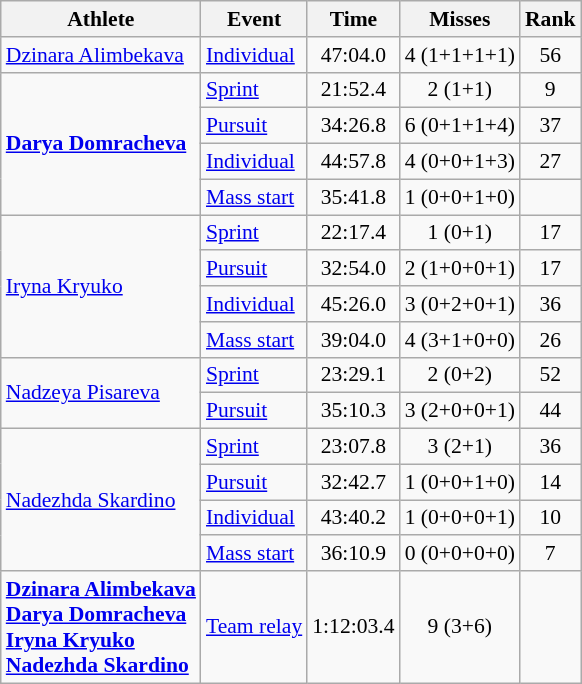<table class="wikitable" style="font-size:90%">
<tr>
<th>Athlete</th>
<th>Event</th>
<th>Time</th>
<th>Misses</th>
<th>Rank</th>
</tr>
<tr align=center>
<td align=left><a href='#'>Dzinara Alimbekava</a></td>
<td align=left><a href='#'>Individual</a></td>
<td>47:04.0</td>
<td>4 (1+1+1+1)</td>
<td>56</td>
</tr>
<tr align=center>
<td align=left rowspan=4><strong><a href='#'>Darya Domracheva</a></strong></td>
<td align=left><a href='#'>Sprint</a></td>
<td>21:52.4</td>
<td>2 (1+1)</td>
<td>9</td>
</tr>
<tr align=center>
<td align=left><a href='#'>Pursuit</a></td>
<td>34:26.8</td>
<td>6 (0+1+1+4)</td>
<td>37</td>
</tr>
<tr align=center>
<td align=left><a href='#'>Individual</a></td>
<td>44:57.8</td>
<td>4 (0+0+1+3)</td>
<td>27</td>
</tr>
<tr align=center>
<td align=left><a href='#'>Mass start</a></td>
<td>35:41.8</td>
<td>1 (0+0+1+0)</td>
<td></td>
</tr>
<tr align=center>
<td align=left rowspan=4><a href='#'>Iryna Kryuko</a></td>
<td align=left><a href='#'>Sprint</a></td>
<td>22:17.4</td>
<td>1 (0+1)</td>
<td>17</td>
</tr>
<tr align=center>
<td align=left><a href='#'>Pursuit</a></td>
<td>32:54.0</td>
<td>2 (1+0+0+1)</td>
<td>17</td>
</tr>
<tr align=center>
<td align=left><a href='#'>Individual</a></td>
<td>45:26.0</td>
<td>3 (0+2+0+1)</td>
<td>36</td>
</tr>
<tr align=center>
<td align=left><a href='#'>Mass start</a></td>
<td>39:04.0</td>
<td>4 (3+1+0+0)</td>
<td>26</td>
</tr>
<tr align=center>
<td align=left rowspan=2><a href='#'>Nadzeya Pisareva</a></td>
<td align=left><a href='#'>Sprint</a></td>
<td>23:29.1</td>
<td>2 (0+2)</td>
<td>52</td>
</tr>
<tr align=center>
<td align=left><a href='#'>Pursuit</a></td>
<td>35:10.3</td>
<td>3 (2+0+0+1)</td>
<td>44</td>
</tr>
<tr align=center>
<td align=left rowspan=4><a href='#'>Nadezhda Skardino</a></td>
<td align=left><a href='#'>Sprint</a></td>
<td>23:07.8</td>
<td>3 (2+1)</td>
<td>36</td>
</tr>
<tr align=center>
<td align=left><a href='#'>Pursuit</a></td>
<td>32:42.7</td>
<td>1 (0+0+1+0)</td>
<td>14</td>
</tr>
<tr align=center>
<td align=left><a href='#'>Individual</a></td>
<td>43:40.2</td>
<td>1 (0+0+0+1)</td>
<td>10</td>
</tr>
<tr align=center>
<td align=left><a href='#'>Mass start</a></td>
<td>36:10.9</td>
<td>0 (0+0+0+0)</td>
<td>7</td>
</tr>
<tr align=center>
<td align=left><strong><a href='#'>Dzinara Alimbekava</a><br><a href='#'>Darya Domracheva</a><br><a href='#'>Iryna Kryuko</a><br><a href='#'>Nadezhda Skardino</a></strong></td>
<td align=left><a href='#'>Team relay</a></td>
<td>1:12:03.4</td>
<td>9 (3+6)</td>
<td></td>
</tr>
</table>
